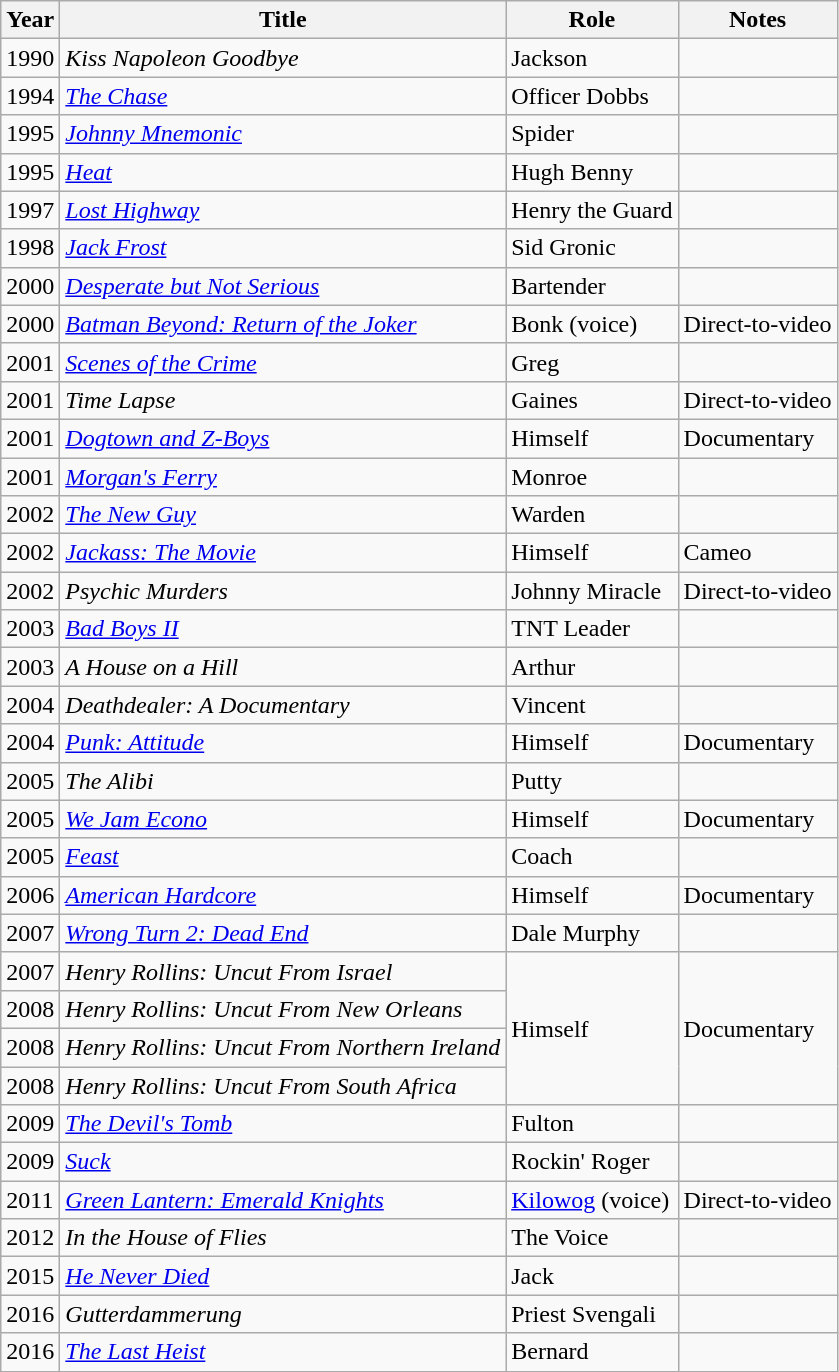<table class="wikitable sortable">
<tr>
<th>Year</th>
<th>Title</th>
<th>Role</th>
<th>Notes</th>
</tr>
<tr>
<td>1990</td>
<td><em>Kiss Napoleon Goodbye</em></td>
<td>Jackson</td>
<td></td>
</tr>
<tr>
<td>1994</td>
<td><em><a href='#'>The Chase</a></em></td>
<td>Officer Dobbs</td>
<td></td>
</tr>
<tr>
<td>1995</td>
<td><em><a href='#'>Johnny Mnemonic</a></em></td>
<td>Spider</td>
<td></td>
</tr>
<tr>
<td>1995</td>
<td><em><a href='#'>Heat</a></em></td>
<td>Hugh Benny</td>
<td></td>
</tr>
<tr>
<td>1997</td>
<td><em><a href='#'>Lost Highway</a></em></td>
<td>Henry the Guard</td>
<td></td>
</tr>
<tr>
<td>1998</td>
<td><em><a href='#'>Jack Frost</a></em></td>
<td>Sid Gronic</td>
<td></td>
</tr>
<tr>
<td>2000</td>
<td><em><a href='#'>Desperate but Not Serious</a></em></td>
<td>Bartender</td>
<td></td>
</tr>
<tr>
<td>2000</td>
<td><em><a href='#'>Batman Beyond: Return of the Joker</a></em></td>
<td>Bonk (voice)</td>
<td>Direct-to-video</td>
</tr>
<tr>
<td>2001</td>
<td><em><a href='#'>Scenes of the Crime</a></em></td>
<td>Greg</td>
<td></td>
</tr>
<tr>
<td>2001</td>
<td><em>Time Lapse</em></td>
<td>Gaines</td>
<td>Direct-to-video</td>
</tr>
<tr>
<td>2001</td>
<td><em><a href='#'>Dogtown and Z-Boys</a></em></td>
<td>Himself</td>
<td>Documentary</td>
</tr>
<tr>
<td>2001</td>
<td><em><a href='#'>Morgan's Ferry</a></em></td>
<td>Monroe</td>
<td></td>
</tr>
<tr>
<td>2002</td>
<td><em><a href='#'>The New Guy</a></em></td>
<td>Warden</td>
<td></td>
</tr>
<tr>
<td>2002</td>
<td><em><a href='#'>Jackass: The Movie</a></em></td>
<td>Himself</td>
<td>Cameo</td>
</tr>
<tr>
<td>2002</td>
<td><em>Psychic Murders</em></td>
<td>Johnny Miracle</td>
<td>Direct-to-video</td>
</tr>
<tr>
<td>2003</td>
<td><em><a href='#'>Bad Boys II</a></em></td>
<td>TNT Leader</td>
<td></td>
</tr>
<tr>
<td>2003</td>
<td><em>A House on a Hill</em></td>
<td>Arthur</td>
<td></td>
</tr>
<tr>
<td>2004</td>
<td><em>Deathdealer: A Documentary</em></td>
<td>Vincent</td>
<td></td>
</tr>
<tr>
<td>2004</td>
<td><em><a href='#'>Punk: Attitude</a></em></td>
<td>Himself</td>
<td>Documentary</td>
</tr>
<tr>
<td>2005</td>
<td><em>The Alibi</em></td>
<td>Putty</td>
<td></td>
</tr>
<tr>
<td>2005</td>
<td><em><a href='#'>We Jam Econo</a></em></td>
<td>Himself</td>
<td>Documentary</td>
</tr>
<tr>
<td>2005</td>
<td><em><a href='#'>Feast</a></em></td>
<td>Coach</td>
<td></td>
</tr>
<tr>
<td>2006</td>
<td><em><a href='#'>American Hardcore</a></em></td>
<td>Himself</td>
<td>Documentary</td>
</tr>
<tr>
<td>2007</td>
<td><em><a href='#'>Wrong Turn 2: Dead End</a></em></td>
<td>Dale Murphy</td>
<td></td>
</tr>
<tr>
<td>2007</td>
<td><em>Henry Rollins: Uncut From Israel</em></td>
<td rowspan="4">Himself</td>
<td rowspan="4">Documentary</td>
</tr>
<tr>
<td>2008</td>
<td><em>Henry Rollins: Uncut From New Orleans</em></td>
</tr>
<tr>
<td>2008</td>
<td><em>Henry Rollins: Uncut From Northern Ireland</em></td>
</tr>
<tr>
<td>2008</td>
<td><em>Henry Rollins: Uncut From South Africa</em></td>
</tr>
<tr>
<td>2009</td>
<td><em><a href='#'>The Devil's Tomb</a></em></td>
<td>Fulton</td>
<td></td>
</tr>
<tr>
<td>2009</td>
<td><em><a href='#'>Suck</a></em></td>
<td>Rockin' Roger</td>
<td></td>
</tr>
<tr>
<td>2011</td>
<td><em><a href='#'>Green Lantern: Emerald Knights</a></em></td>
<td><a href='#'>Kilowog</a> (voice)</td>
<td>Direct-to-video</td>
</tr>
<tr>
<td>2012</td>
<td><em>In the House of Flies</em></td>
<td>The Voice</td>
<td></td>
</tr>
<tr>
<td>2015</td>
<td><em><a href='#'>He Never Died</a></em></td>
<td>Jack</td>
<td></td>
</tr>
<tr>
<td>2016</td>
<td><em>Gutterdammerung</em></td>
<td>Priest Svengali</td>
<td></td>
</tr>
<tr>
<td>2016</td>
<td><em><a href='#'>The Last Heist</a></em></td>
<td>Bernard</td>
<td></td>
</tr>
</table>
